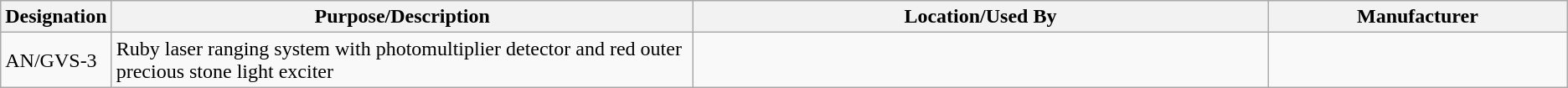<table class="wikitable sortable">
<tr>
<th scope="col">Designation</th>
<th scope="col" style="width: 500px;">Purpose/Description</th>
<th scope="col" style="width: 500px;">Location/Used By</th>
<th scope="col" style="width: 250px;">Manufacturer</th>
</tr>
<tr>
<td>AN/GVS-3</td>
<td>Ruby laser ranging system with photomultiplier detector and red outer precious stone light exciter</td>
<td></td>
<td></td>
</tr>
</table>
